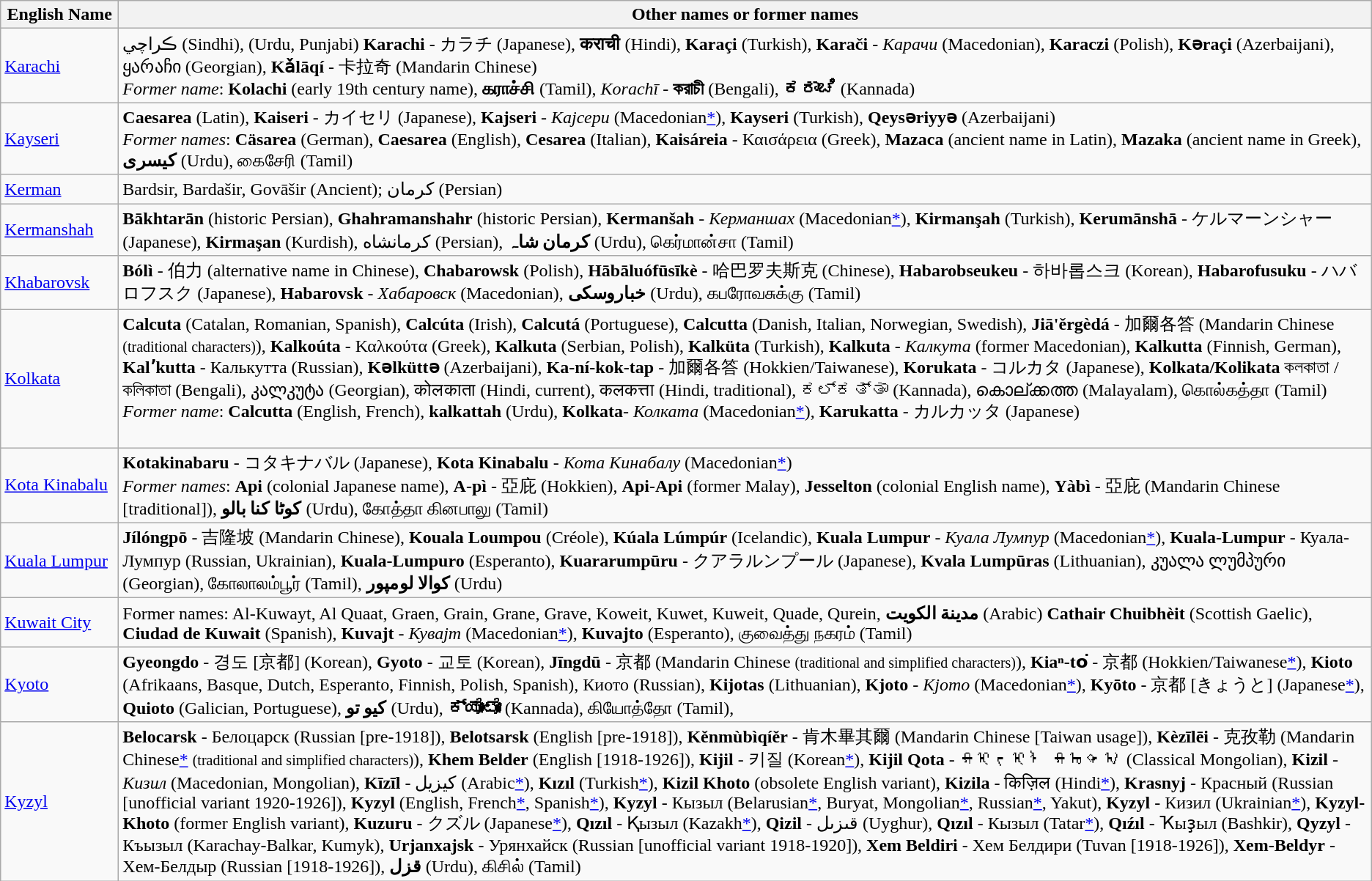<table class="wikitable">
<tr>
<th style="width:100px;">English Name</th>
<th>Other names or former names</th>
</tr>
<tr>
<td> <a href='#'>Karachi</a></td>
<td>ڪراچي (Sindhi),  (Urdu, Punjabi) <strong>Karachi</strong> - カラチ (Japanese), <strong>कराची</strong> (Hindi), <strong>Karaçi</strong> (Turkish), <strong>Karači</strong> - <em>Карачи</em> (Macedonian), <strong>Karaczi</strong> (Polish), <strong>Kəraçi</strong> (Azerbaijani), ყარაჩი (Georgian), <strong>Kǎlāqí</strong> - 卡拉奇 (Mandarin Chinese)<br><em>Former name</em>: <strong>Kolachi</strong> (early 19th century name), <strong>கராச்சி</strong> (Tamil), <em>Korachī</em> - <strong>করাচী</strong> (Bengali), <strong>ಕರಾಚಿ</strong> (Kannada)</td>
</tr>
<tr>
<td> <a href='#'>Kayseri</a></td>
<td><strong>Caesarea</strong> (Latin), <strong>Kaiseri</strong> - カイセリ (Japanese), <strong>Kaјseri</strong> - <em>Кајсери</em> (Macedonian<a href='#'>*</a>), <strong>Kayseri</strong> (Turkish), <strong>Qeysəriyyə</strong> (Azerbaijani)<br><em>Former names</em>: <strong>Cäsarea</strong> (German), <strong>Caesarea</strong> (English), <strong>Cesarea</strong> (Italian), <strong>Kaisáreia</strong> - Καισάρεια (Greek), <strong>Mazaca</strong> (ancient name in Latin), <strong>Mazaka</strong> (ancient name in Greek), <strong>کیسری</strong> (Urdu), கைசேரி (Tamil)</td>
</tr>
<tr>
<td> <a href='#'>Kerman</a></td>
<td>Bardsir, Bardašir, Govāšir (Ancient);  كرمان (Persian)</td>
</tr>
<tr>
<td> <a href='#'>Kermanshah</a></td>
<td><strong>Bākhtarān</strong> (historic Persian), <strong>Ghahramanshahr</strong> (historic Persian), <strong>Kermanšah</strong> - <em>Керманшах</em> (Macedonian<a href='#'>*</a>), <strong>Kirmanşah</strong> (Turkish), <strong>Kerumānshā</strong> - ケルマーンシャー (Japanese), <strong>Kirmaşan</strong> (Kurdish), کرمانشاه (Persian), <strong>کرمان شاہ</strong> (Urdu), கெர்மான்சா (Tamil)</td>
</tr>
<tr>
<td> <a href='#'>Khabarovsk</a></td>
<td><strong>Bólì</strong> - 伯力 (alternative name in Chinese), <strong>Chabarowsk</strong> (Polish), <strong>Hābāluófūsīkè</strong> - 哈巴罗夫斯克 (Chinese), <strong>Habarobseukeu</strong> - 하바롭스크 (Korean), <strong>Habarofusuku</strong> - ハバロフスク (Japanese), <strong>Habarovsk</strong> - <em>Хабаровск</em> (Macedonian), <strong>خباروسکی</strong> (Urdu), கபரோவசுக்கு (Tamil)</td>
</tr>
<tr>
<td> <a href='#'>Kolkata</a></td>
<td><strong>Calcuta</strong> (Catalan, Romanian, Spanish), <strong>Calcúta</strong> (Irish), <strong>Calcutá</strong> (Portuguese), <strong>Calcutta</strong> (Danish, Italian, Norwegian, Swedish), <strong>Jiā'ěrgèdá</strong> - 加爾各答 (Mandarin Chinese <small>(traditional characters)</small>), <strong>Kalkoúta</strong> - Καλκούτα (Greek), <strong>Kalkuta</strong> (Serbian, Polish), <strong>Kalküta</strong> (Turkish), <strong>Kalkuta</strong> - <em>Калкута</em> (former Macedonian), <strong>Kalkutta</strong> (Finnish, German), <strong>Kalʼkutta</strong> - Калькутта (Russian), <strong>Kəlküttə</strong> (Azerbaijani), <strong>Ka-ní-kok-tap</strong> - 加爾各答 (Hokkien/Taiwanese), <strong>Korukata</strong> - コルカタ (Japanese), <strong>Kolkata/Kolikata</strong> কলকাতা / কলিকাতা (Bengali), კალკუტა (Georgian), कोलकाता (Hindi, current), कलकत्ता (Hindi, traditional), ಕಲ್ಕತ್ತಾ (Kannada), കൊല്ക്കത്ത (Malayalam), கொல்கத்தா (Tamil) <br><em>Former name</em>: <strong>Calcutta</strong> (English, French), <strong>kalkattah</strong>  (Urdu), <strong>Kolkata</strong>- <em>Колката</em> (Macedonian<a href='#'>*</a>), <strong>Karukatta</strong> - カルカッタ (Japanese)<br><br></td>
</tr>
<tr>
<td> <a href='#'>Kota Kinabalu</a></td>
<td><strong>Kotakinabaru</strong> - コタキナバル (Japanese), <strong>Kota Kinabalu</strong> - <em>Кота Кинабалу</em> (Macedonian<a href='#'>*</a>)<br><em>Former names</em>: <strong>Api</strong> (colonial Japanese name), <strong>A-pì</strong> - 亞庇 (Hokkien), <strong>Api-Api</strong> (former Malay), <strong>Jesselton</strong> (colonial English name), <strong>Yàbì</strong> - 亞庇 (Mandarin Chinese [traditional]), <strong>کوٹا کنا بالو</strong> (Urdu), கோத்தா கினபாலு (Tamil)</td>
</tr>
<tr>
<td> <a href='#'>Kuala Lumpur</a></td>
<td><strong>Jílóngpō</strong> - 吉隆坡 (Mandarin Chinese), <strong>Kouala Loumpou</strong> (Créole), <strong>Kúala Lúmpúr</strong> (Icelandic), <strong>Kuala Lumpur</strong> - <em>Куала Лумпур</em> (Macedonian<a href='#'>*</a>), <strong>Kuala-Lumpur</strong> - Куала-Лумпур (Russian, Ukrainian), <strong>Kuala-Lumpuro</strong> (Esperanto), <strong>Kuararumpūru</strong> - クアラルンプール (Japanese), <strong>Kvala Lumpūras</strong> (Lithuanian), კუალა ლუმპური (Georgian), கோலாலம்பூர் (Tamil), <strong>کوالا لومپور</strong> (Urdu)</td>
</tr>
<tr>
<td> <a href='#'>Kuwait City</a></td>
<td>Former names: Al-Kuwayt, Al Quaat, Graen, Grain, Grane, Grave, Koweit, Kuwet, Kuweit, Quade, Qurein, <strong>مدينة الكويت</strong> (Arabic)  <strong>Cathair Chuibhèit</strong> (Scottish Gaelic), <strong>Ciudad de Kuwait</strong> (Spanish), <strong>Kuvajt</strong> - <em>Кувајт</em> (Macedonian<a href='#'>*</a>), <strong>Kuvajto</strong> (Esperanto), குவைத்து நகரம் (Tamil)</td>
</tr>
<tr>
<td> <a href='#'>Kyoto</a></td>
<td><strong>Gyeongdo</strong> - 경도 [京都] (Korean), <strong>Gyoto</strong> - 교토 (Korean), <strong>Jīngdū</strong> - 京都 (Mandarin Chinese <small>(traditional and simplified characters)</small>), <strong>Kiaⁿ-to͘</strong> - 京都 (Hokkien/Taiwanese<a href='#'>*</a>), <strong>Kioto</strong> (Afrikaans, Basque, Dutch, Esperanto, Finnish, Polish, Spanish), Киото (Russian), <strong>Kijotas</strong> (Lithuanian), <strong>Kjoto</strong> - <em>Кјото</em> (Macedonian<a href='#'>*</a>), <strong>Kyōto</strong> - 京都 [きょうと] (Japanese<a href='#'>*</a>), <strong>Quioto</strong> (Galician, Portuguese), <strong>کیو تو</strong> (Urdu), <strong>ಕ್ಯೋಟೋ</strong> (Kannada), கியோத்தோ (Tamil),</td>
</tr>
<tr>
<td> <a href='#'>Kyzyl</a></td>
<td><strong>Belocarsk</strong> - Белоцарск (Russian [pre-1918]), <strong>Belotsarsk</strong> (English [pre-1918]), <strong>Kěnmùbìqíěr</strong> - 肯木畢其爾 (Mandarin Chinese [Taiwan usage]), <strong>Kèzīlēi</strong> - 克孜勒 (Mandarin Chinese<a href='#'>*</a> <small>(traditional and simplified characters)</small>), <strong>Khem Belder</strong> (English [1918-1926]), <strong>Kijil</strong> - 키질 (Korean<a href='#'>*</a>), <strong>Kijil Qota</strong> - ᠬᠢᠵᠢᠯ ᠬᠣᠲᠠ (Classical Mongolian),  <strong>Kizil</strong> - <em>Кизил</em> (Macedonian, Mongolian), <strong>Kīzīl</strong> - كيزيل (Arabic<a href='#'>*</a>), <strong>Kızıl</strong> (Turkish<a href='#'>*</a>), <strong>Kizil Khoto</strong> (obsolete English variant), <strong>Kizila</strong> - किज़िल (Hindi<a href='#'>*</a>), <strong>Krasnyj</strong> - Красный (Russian [unofficial variant 1920-1926]), <strong>Kyzyl</strong> (English, French<a href='#'>*</a>, Spanish<a href='#'>*</a>), <strong>Kyzyl</strong> - Кызыл (Belarusian<a href='#'>*</a>, Buryat, Mongolian<a href='#'>*</a>, Russian<a href='#'>*</a>, Yakut), <strong>Kyzyl</strong> - Кизил (Ukrainian<a href='#'>*</a>), <strong>Kyzyl-Khoto</strong> (former English variant), <strong>Kuzuru</strong> - クズル (Japanese<a href='#'>*</a>), <strong>Qızıl</strong> - Қызыл (Kazakh<a href='#'>*</a>), <strong>Qizil</strong> - قىزىل (Uyghur), <strong>Qızıl</strong> - Кызыл  (Tatar<a href='#'>*</a>), <strong>Qıźıl</strong> - Ҡыҙыл (Bashkir), <strong>Qyzyl</strong> - Къызыл (Karachay-Balkar,  Kumyk), <strong>Urjanxajsk</strong> - Урянхайск (Russian [unofficial variant 1918-1920]), <strong>Xem Beldiri</strong> - Хем Белдири (Tuvan [1918-1926]), <strong>Xem-Beldyr</strong> - Хем-Белдыр (Russian [1918-1926]), <strong>قزل</strong> (Urdu), கிசில் (Tamil)</td>
</tr>
</table>
